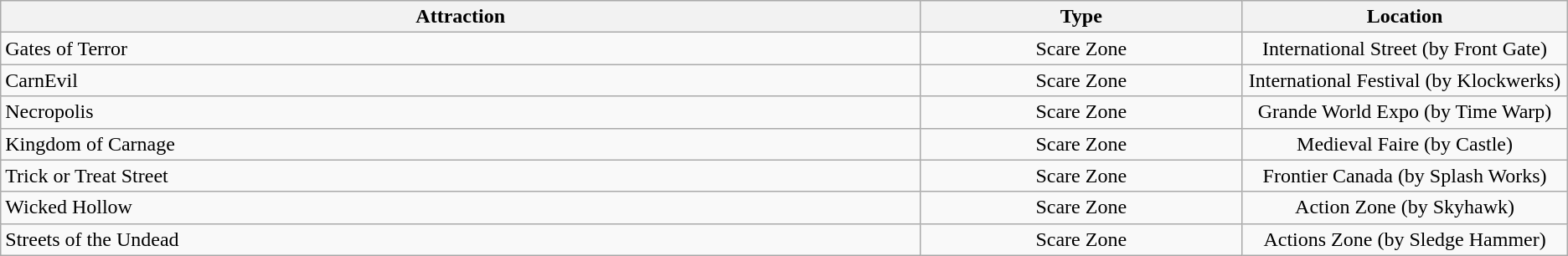<table class="wikitable sortable">
<tr>
<th style="width:20%;">Attraction</th>
<th style="width:7%;">Type</th>
<th style="width:7%;">Location</th>
</tr>
<tr>
<td>Gates of Terror</td>
<td style="text-align:center">Scare Zone</td>
<td style="text-align:center">International Street (by Front Gate)</td>
</tr>
<tr>
<td>CarnEvil</td>
<td style="text-align:center">Scare Zone</td>
<td style="text-align:center">International Festival (by Klockwerks)</td>
</tr>
<tr>
<td>Necropolis</td>
<td style="text-align:center">Scare Zone</td>
<td style="text-align:center">Grande World Expo (by Time Warp)</td>
</tr>
<tr>
<td>Kingdom of Carnage</td>
<td style="text-align:center">Scare Zone</td>
<td style="text-align:center">Medieval Faire (by Castle)</td>
</tr>
<tr>
<td>Trick or Treat Street</td>
<td style="text-align:center">Scare Zone</td>
<td style="text-align:center">Frontier Canada (by Splash Works)</td>
</tr>
<tr>
<td>Wicked Hollow</td>
<td style="text-align:center">Scare Zone</td>
<td style="text-align:center">Action Zone (by Skyhawk)</td>
</tr>
<tr>
<td>Streets of the Undead</td>
<td style="text-align:center">Scare Zone</td>
<td style="text-align:center">Actions Zone (by Sledge Hammer)</td>
</tr>
</table>
